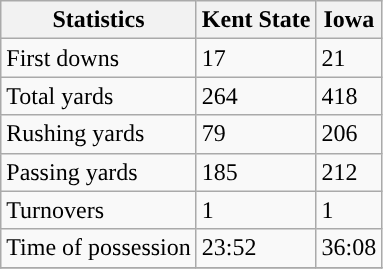<table class="wikitable">
<tr>
<th>Statistics</th>
<th>Kent State</th>
<th>Iowa</th>
</tr>
<tr>
<td>First downs</td>
<td>17</td>
<td>21</td>
</tr>
<tr>
<td>Total yards</td>
<td>264</td>
<td>418</td>
</tr>
<tr>
<td>Rushing yards</td>
<td>79</td>
<td>206</td>
</tr>
<tr>
<td>Passing yards</td>
<td>185</td>
<td>212</td>
</tr>
<tr>
<td>Turnovers</td>
<td>1</td>
<td>1</td>
</tr>
<tr>
<td>Time of possession</td>
<td>23:52</td>
<td>36:08</td>
</tr>
<tr>
</tr>
</table>
